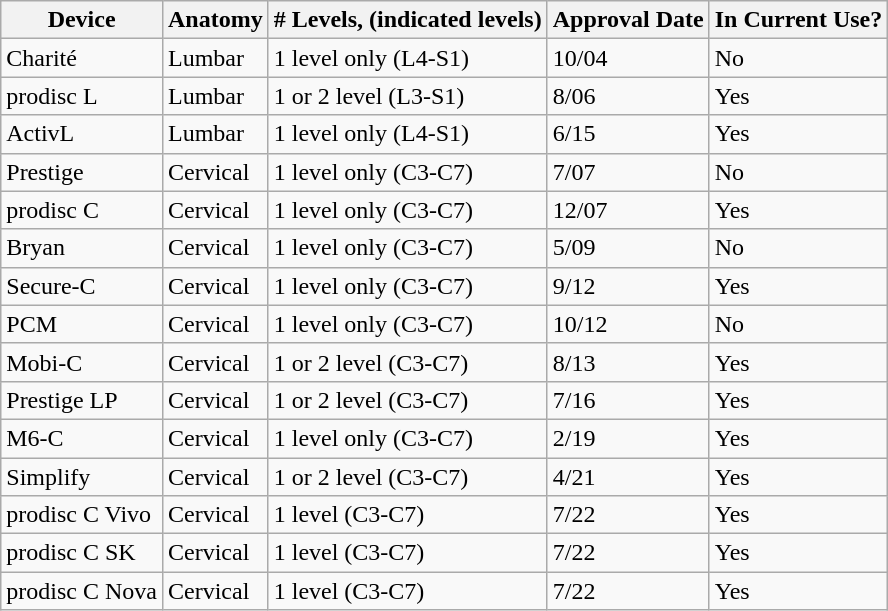<table class="wikitable">
<tr>
<th>Device</th>
<th>Anatomy</th>
<th># Levels, (indicated levels)</th>
<th>Approval Date</th>
<th>In Current Use?</th>
</tr>
<tr>
<td>Charité </td>
<td>Lumbar</td>
<td>1 level only (L4-S1)</td>
<td>10/04</td>
<td>No</td>
</tr>
<tr>
<td>prodisc L</td>
<td>Lumbar</td>
<td>1 or 2 level (L3-S1)</td>
<td>8/06</td>
<td>Yes</td>
</tr>
<tr>
<td>ActivL</td>
<td>Lumbar</td>
<td>1 level only (L4-S1)</td>
<td>6/15</td>
<td>Yes</td>
</tr>
<tr>
<td>Prestige</td>
<td>Cervical</td>
<td>1 level only (C3-C7)</td>
<td>7/07</td>
<td>No</td>
</tr>
<tr>
<td>prodisc C</td>
<td>Cervical</td>
<td>1 level only (C3-C7)</td>
<td>12/07</td>
<td>Yes</td>
</tr>
<tr>
<td>Bryan</td>
<td>Cervical</td>
<td>1 level only (C3-C7)</td>
<td>5/09</td>
<td>No</td>
</tr>
<tr>
<td>Secure-C</td>
<td>Cervical</td>
<td>1 level only (C3-C7)</td>
<td>9/12</td>
<td>Yes</td>
</tr>
<tr>
<td>PCM</td>
<td>Cervical</td>
<td>1 level only (C3-C7)</td>
<td>10/12</td>
<td>No</td>
</tr>
<tr>
<td>Mobi-C</td>
<td>Cervical</td>
<td>1 or 2 level (C3-C7)</td>
<td>8/13</td>
<td>Yes</td>
</tr>
<tr>
<td>Prestige LP</td>
<td>Cervical</td>
<td>1 or 2 level (C3-C7)</td>
<td>7/16</td>
<td>Yes</td>
</tr>
<tr>
<td>M6-C</td>
<td>Cervical</td>
<td>1 level only (C3-C7)</td>
<td>2/19</td>
<td>Yes</td>
</tr>
<tr>
<td>Simplify</td>
<td>Cervical</td>
<td>1 or 2 level (C3-C7)</td>
<td>4/21</td>
<td>Yes</td>
</tr>
<tr>
<td>prodisc C Vivo</td>
<td>Cervical</td>
<td>1 level (C3-C7)</td>
<td>7/22</td>
<td>Yes</td>
</tr>
<tr>
<td>prodisc C SK</td>
<td>Cervical</td>
<td>1 level (C3-C7)</td>
<td>7/22</td>
<td>Yes</td>
</tr>
<tr>
<td>prodisc C Nova</td>
<td>Cervical</td>
<td>1 level (C3-C7)</td>
<td>7/22</td>
<td>Yes</td>
</tr>
</table>
